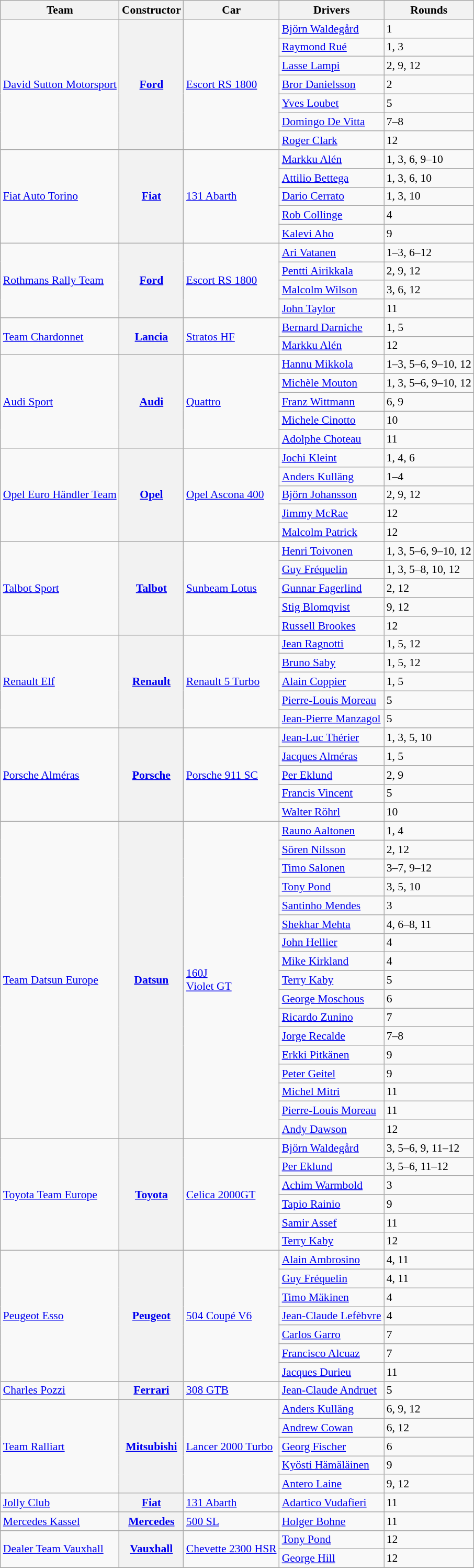<table class="wikitable" style="font-size: 90%">
<tr>
<th>Team</th>
<th>Constructor</th>
<th>Car</th>
<th>Drivers</th>
<th>Rounds</th>
</tr>
<tr>
<td rowspan="7"> <a href='#'>David Sutton Motorsport</a></td>
<th rowspan="7"><a href='#'>Ford</a></th>
<td rowspan="7"><a href='#'>Escort RS 1800</a></td>
<td> <a href='#'>Björn Waldegård</a></td>
<td>1</td>
</tr>
<tr>
<td> <a href='#'>Raymond Rué</a></td>
<td>1, 3</td>
</tr>
<tr>
<td> <a href='#'>Lasse Lampi</a></td>
<td>2, 9, 12</td>
</tr>
<tr>
<td> <a href='#'>Bror Danielsson</a></td>
<td>2</td>
</tr>
<tr>
<td> <a href='#'>Yves Loubet</a></td>
<td>5</td>
</tr>
<tr>
<td> <a href='#'>Domingo De Vitta</a></td>
<td>7–8</td>
</tr>
<tr>
<td> <a href='#'>Roger Clark</a></td>
<td>12</td>
</tr>
<tr>
<td rowspan="5"> <a href='#'>Fiat Auto Torino</a></td>
<th rowspan="5"><a href='#'>Fiat</a></th>
<td rowspan="5"><a href='#'>131 Abarth</a></td>
<td> <a href='#'>Markku Alén</a></td>
<td>1, 3, 6, 9–10</td>
</tr>
<tr>
<td> <a href='#'>Attilio Bettega</a></td>
<td>1, 3, 6, 10</td>
</tr>
<tr>
<td> <a href='#'>Dario Cerrato</a></td>
<td>1, 3, 10</td>
</tr>
<tr>
<td> <a href='#'>Rob Collinge</a></td>
<td>4</td>
</tr>
<tr>
<td> <a href='#'>Kalevi Aho</a></td>
<td>9</td>
</tr>
<tr>
<td rowspan="4"> <a href='#'>Rothmans Rally Team</a></td>
<th rowspan="4"><a href='#'>Ford</a></th>
<td rowspan="4"><a href='#'>Escort RS 1800</a></td>
<td> <a href='#'>Ari Vatanen</a></td>
<td>1–3, 6–12</td>
</tr>
<tr>
<td> <a href='#'>Pentti Airikkala</a></td>
<td>2, 9, 12</td>
</tr>
<tr>
<td> <a href='#'>Malcolm Wilson</a></td>
<td>3, 6, 12</td>
</tr>
<tr>
<td> <a href='#'>John Taylor</a></td>
<td>11</td>
</tr>
<tr>
<td rowspan="2"> <a href='#'>Team Chardonnet</a></td>
<th rowspan="2"><a href='#'>Lancia</a></th>
<td rowspan="2"><a href='#'>Stratos HF</a></td>
<td> <a href='#'>Bernard Darniche</a></td>
<td>1, 5</td>
</tr>
<tr>
<td> <a href='#'>Markku Alén</a></td>
<td>12</td>
</tr>
<tr>
<td rowspan="5"> <a href='#'>Audi Sport</a></td>
<th rowspan="5"><a href='#'>Audi</a></th>
<td rowspan="5"><a href='#'>Quattro</a></td>
<td> <a href='#'>Hannu Mikkola</a></td>
<td>1–3, 5–6, 9–10, 12</td>
</tr>
<tr>
<td> <a href='#'>Michèle Mouton</a></td>
<td>1, 3, 5–6, 9–10, 12</td>
</tr>
<tr>
<td> <a href='#'>Franz Wittmann</a></td>
<td>6, 9</td>
</tr>
<tr>
<td> <a href='#'>Michele Cinotto</a></td>
<td>10</td>
</tr>
<tr>
<td> <a href='#'>Adolphe Choteau</a></td>
<td>11</td>
</tr>
<tr>
<td rowspan="5"> <a href='#'>Opel Euro Händler Team</a></td>
<th rowspan="5"><a href='#'>Opel</a></th>
<td rowspan="5"><a href='#'>Opel Ascona 400</a></td>
<td> <a href='#'>Jochi Kleint</a></td>
<td>1, 4, 6</td>
</tr>
<tr>
<td> <a href='#'>Anders Kulläng</a></td>
<td>1–4</td>
</tr>
<tr>
<td> <a href='#'>Björn Johansson</a></td>
<td>2, 9, 12</td>
</tr>
<tr>
<td> <a href='#'>Jimmy McRae</a></td>
<td>12</td>
</tr>
<tr>
<td> <a href='#'>Malcolm Patrick</a></td>
<td>12</td>
</tr>
<tr>
<td rowspan="5"> <a href='#'>Talbot Sport</a></td>
<th rowspan="5"><a href='#'>Talbot</a></th>
<td rowspan="5"><a href='#'>Sunbeam Lotus</a></td>
<td> <a href='#'>Henri Toivonen</a></td>
<td>1, 3, 5–6, 9–10, 12</td>
</tr>
<tr>
<td> <a href='#'>Guy Fréquelin</a></td>
<td>1, 3, 5–8, 10, 12</td>
</tr>
<tr>
<td> <a href='#'>Gunnar Fagerlind</a></td>
<td>2, 12</td>
</tr>
<tr>
<td> <a href='#'>Stig Blomqvist</a></td>
<td>9, 12</td>
</tr>
<tr>
<td> <a href='#'>Russell Brookes</a></td>
<td>12</td>
</tr>
<tr>
<td rowspan="5"> <a href='#'>Renault Elf</a></td>
<th rowspan="5"><a href='#'>Renault</a></th>
<td rowspan="5"><a href='#'>Renault 5 Turbo</a></td>
<td> <a href='#'>Jean Ragnotti</a></td>
<td>1, 5, 12</td>
</tr>
<tr>
<td> <a href='#'>Bruno Saby</a></td>
<td>1, 5, 12</td>
</tr>
<tr>
<td> <a href='#'>Alain Coppier</a></td>
<td>1, 5</td>
</tr>
<tr>
<td> <a href='#'>Pierre-Louis Moreau</a></td>
<td>5</td>
</tr>
<tr>
<td> <a href='#'>Jean-Pierre Manzagol</a></td>
<td>5</td>
</tr>
<tr>
<td rowspan="5"> <a href='#'>Porsche Alméras</a></td>
<th rowspan="5"><a href='#'>Porsche</a></th>
<td rowspan="5"><a href='#'>Porsche 911 SC</a></td>
<td> <a href='#'>Jean-Luc Thérier</a></td>
<td>1, 3, 5, 10</td>
</tr>
<tr>
<td> <a href='#'>Jacques Alméras</a></td>
<td>1, 5</td>
</tr>
<tr>
<td> <a href='#'>Per Eklund</a></td>
<td>2, 9</td>
</tr>
<tr>
<td> <a href='#'>Francis Vincent</a></td>
<td>5</td>
</tr>
<tr>
<td> <a href='#'>Walter Röhrl</a></td>
<td>10</td>
</tr>
<tr>
<td rowspan="17"> <a href='#'>Team Datsun Europe</a></td>
<th rowspan="17"><a href='#'>Datsun</a></th>
<td rowspan="17"><a href='#'>160J</a><br><a href='#'>Violet GT</a></td>
<td> <a href='#'>Rauno Aaltonen</a></td>
<td>1, 4</td>
</tr>
<tr>
<td> <a href='#'>Sören Nilsson</a></td>
<td>2, 12</td>
</tr>
<tr>
<td> <a href='#'>Timo Salonen</a></td>
<td>3–7, 9–12</td>
</tr>
<tr>
<td> <a href='#'>Tony Pond</a></td>
<td>3, 5, 10</td>
</tr>
<tr>
<td> <a href='#'>Santinho Mendes</a></td>
<td>3</td>
</tr>
<tr>
<td> <a href='#'>Shekhar Mehta</a></td>
<td>4, 6–8, 11</td>
</tr>
<tr>
<td> <a href='#'>John Hellier</a></td>
<td>4</td>
</tr>
<tr>
<td> <a href='#'>Mike Kirkland</a></td>
<td>4</td>
</tr>
<tr>
<td> <a href='#'>Terry Kaby</a></td>
<td>5</td>
</tr>
<tr>
<td> <a href='#'>George Moschous</a></td>
<td>6</td>
</tr>
<tr>
<td> <a href='#'>Ricardo Zunino</a></td>
<td>7</td>
</tr>
<tr>
<td> <a href='#'>Jorge Recalde</a></td>
<td>7–8</td>
</tr>
<tr>
<td> <a href='#'>Erkki Pitkänen</a></td>
<td>9</td>
</tr>
<tr>
<td> <a href='#'>Peter Geitel</a></td>
<td>9</td>
</tr>
<tr>
<td> <a href='#'>Michel Mitri</a></td>
<td>11</td>
</tr>
<tr>
<td> <a href='#'>Pierre-Louis Moreau</a></td>
<td>11</td>
</tr>
<tr>
<td> <a href='#'>Andy Dawson</a></td>
<td>12</td>
</tr>
<tr>
<td rowspan="6"> <a href='#'>Toyota Team Europe</a></td>
<th rowspan="6"><a href='#'>Toyota</a></th>
<td rowspan="6"><a href='#'>Celica 2000GT</a></td>
<td> <a href='#'>Björn Waldegård</a></td>
<td>3, 5–6, 9, 11–12</td>
</tr>
<tr>
<td> <a href='#'>Per Eklund</a></td>
<td>3, 5–6, 11–12</td>
</tr>
<tr>
<td> <a href='#'>Achim Warmbold</a></td>
<td>3</td>
</tr>
<tr>
<td> <a href='#'>Tapio Rainio</a></td>
<td>9</td>
</tr>
<tr>
<td> <a href='#'>Samir Assef</a></td>
<td>11</td>
</tr>
<tr>
<td> <a href='#'>Terry Kaby</a></td>
<td>12</td>
</tr>
<tr>
<td rowspan="7"> <a href='#'>Peugeot Esso</a></td>
<th rowspan="7"><a href='#'>Peugeot</a></th>
<td rowspan="7"><a href='#'>504 Coupé V6</a></td>
<td> <a href='#'>Alain Ambrosino</a></td>
<td>4, 11</td>
</tr>
<tr>
<td> <a href='#'>Guy Fréquelin</a></td>
<td>4, 11</td>
</tr>
<tr>
<td> <a href='#'>Timo Mäkinen</a></td>
<td>4</td>
</tr>
<tr>
<td> <a href='#'>Jean-Claude Lefèbvre</a></td>
<td>4</td>
</tr>
<tr>
<td> <a href='#'>Carlos Garro</a></td>
<td>7</td>
</tr>
<tr>
<td> <a href='#'>Francisco Alcuaz</a></td>
<td>7</td>
</tr>
<tr>
<td> <a href='#'>Jacques Durieu</a></td>
<td>11</td>
</tr>
<tr>
<td> <a href='#'>Charles Pozzi</a></td>
<th><a href='#'>Ferrari</a></th>
<td><a href='#'>308 GTB</a></td>
<td> <a href='#'>Jean-Claude Andruet</a></td>
<td>5</td>
</tr>
<tr>
<td rowspan="5"> <a href='#'>Team Ralliart</a></td>
<th rowspan="5"><a href='#'>Mitsubishi</a></th>
<td rowspan="5"><a href='#'>Lancer 2000 Turbo</a></td>
<td> <a href='#'>Anders Kulläng</a></td>
<td>6, 9, 12</td>
</tr>
<tr>
<td> <a href='#'>Andrew Cowan</a></td>
<td>6, 12</td>
</tr>
<tr>
<td> <a href='#'>Georg Fischer</a></td>
<td>6</td>
</tr>
<tr>
<td> <a href='#'>Kyösti Hämäläinen</a></td>
<td>9</td>
</tr>
<tr>
<td> <a href='#'>Antero Laine</a></td>
<td>9, 12</td>
</tr>
<tr>
<td> <a href='#'>Jolly Club</a></td>
<th><a href='#'>Fiat</a></th>
<td><a href='#'>131 Abarth</a></td>
<td> <a href='#'>Adartico Vudafieri</a></td>
<td>11</td>
</tr>
<tr>
<td> <a href='#'>Mercedes Kassel</a></td>
<th><a href='#'>Mercedes</a></th>
<td><a href='#'>500 SL</a></td>
<td> <a href='#'>Holger Bohne</a></td>
<td>11</td>
</tr>
<tr>
<td rowspan="2"> <a href='#'>Dealer Team Vauxhall</a></td>
<th rowspan="2"><a href='#'>Vauxhall</a></th>
<td rowspan="2"><a href='#'>Chevette 2300 HSR</a></td>
<td> <a href='#'>Tony Pond</a></td>
<td>12</td>
</tr>
<tr>
<td> <a href='#'>George Hill</a></td>
<td>12</td>
</tr>
<tr>
</tr>
</table>
